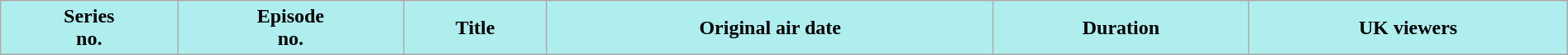<table class="wikitable plainrowheaders" style="width:100%; background:#fff;">
<tr>
<th style="background:#AFEEEE;">Series<br>no.</th>
<th style="background:#AFEEEE;">Episode<br>no.</th>
<th style="background:#AFEEEE;">Title</th>
<th style="background:#AFEEEE;">Original air date</th>
<th style="background:#AFEEEE;">Duration</th>
<th style="background:#AFEEEE;">UK viewers<br>




</th>
</tr>
</table>
